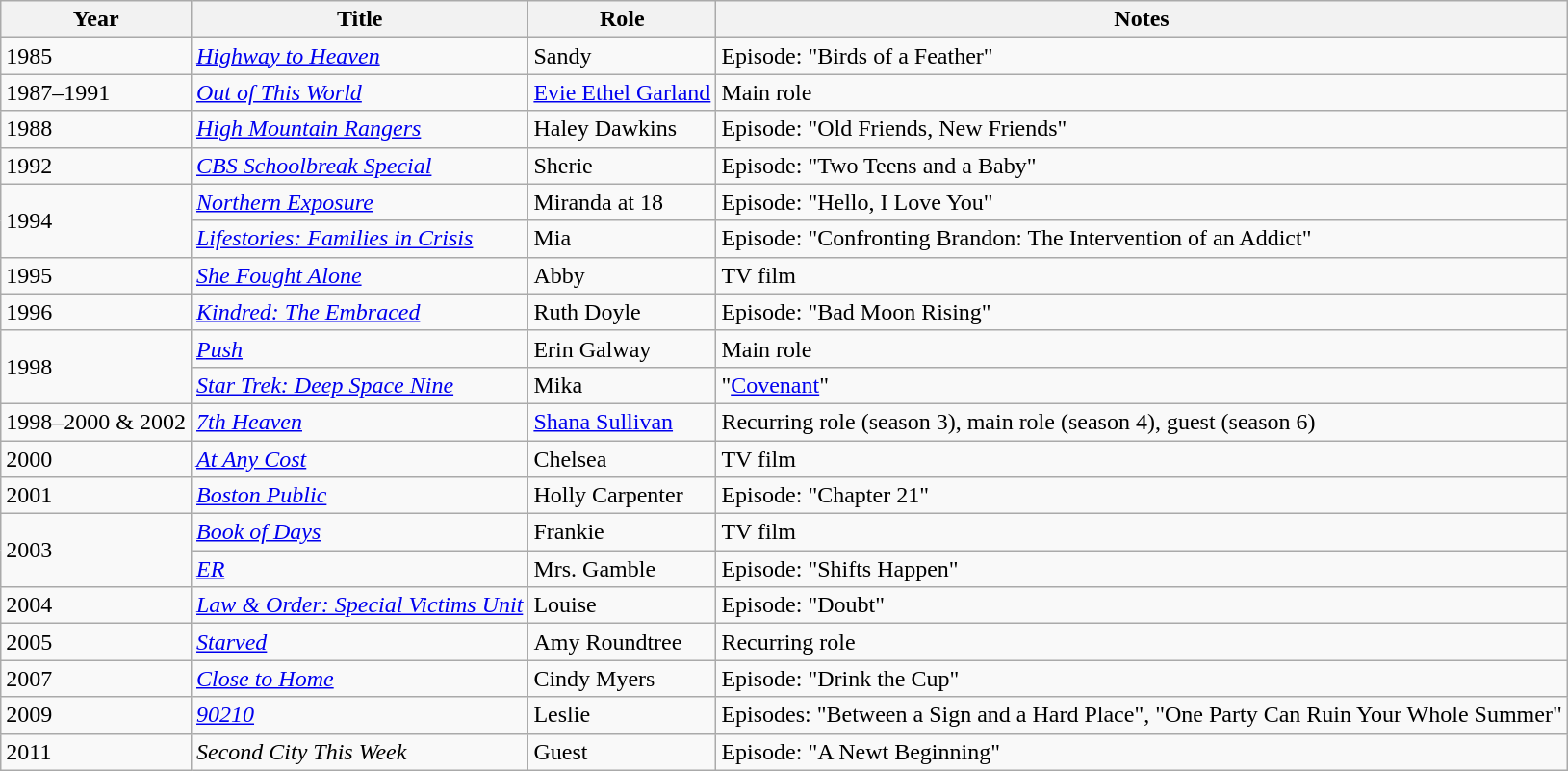<table class="wikitable sortable">
<tr>
<th>Year</th>
<th>Title</th>
<th>Role</th>
<th class="unsortable">Notes</th>
</tr>
<tr>
<td>1985</td>
<td><em><a href='#'>Highway to Heaven</a></em></td>
<td>Sandy</td>
<td>Episode: "Birds of a Feather"</td>
</tr>
<tr>
<td>1987–1991</td>
<td><em><a href='#'>Out of This World</a></em></td>
<td><a href='#'>Evie Ethel Garland</a></td>
<td>Main role</td>
</tr>
<tr>
<td>1988</td>
<td><em><a href='#'>High Mountain Rangers</a></em></td>
<td>Haley Dawkins</td>
<td>Episode: "Old Friends, New Friends"</td>
</tr>
<tr>
<td>1992</td>
<td><em><a href='#'>CBS Schoolbreak Special</a></em></td>
<td>Sherie</td>
<td>Episode: "Two Teens and a Baby"</td>
</tr>
<tr>
<td rowspan=2>1994</td>
<td><em><a href='#'>Northern Exposure</a></em></td>
<td>Miranda at 18</td>
<td>Episode: "Hello, I Love You"</td>
</tr>
<tr>
<td><em><a href='#'>Lifestories: Families in Crisis</a></em></td>
<td>Mia</td>
<td>Episode: "Confronting Brandon: The Intervention of an Addict"</td>
</tr>
<tr>
<td>1995</td>
<td><em><a href='#'>She Fought Alone</a></em></td>
<td>Abby</td>
<td>TV film</td>
</tr>
<tr>
<td>1996</td>
<td><em><a href='#'>Kindred: The Embraced</a></em></td>
<td>Ruth Doyle</td>
<td>Episode: "Bad Moon Rising"</td>
</tr>
<tr>
<td rowspan=2>1998</td>
<td><em><a href='#'>Push</a></em></td>
<td>Erin Galway</td>
<td>Main role</td>
</tr>
<tr>
<td><em><a href='#'>Star Trek: Deep Space Nine</a></em></td>
<td>Mika</td>
<td>"<a href='#'>Covenant</a>"</td>
</tr>
<tr>
<td>1998–2000 & 2002</td>
<td><em><a href='#'>7th Heaven</a></em></td>
<td><a href='#'>Shana Sullivan</a></td>
<td>Recurring role (season 3), main role (season 4), guest (season 6)</td>
</tr>
<tr>
<td>2000</td>
<td><em><a href='#'>At Any Cost</a></em></td>
<td>Chelsea</td>
<td>TV film</td>
</tr>
<tr>
<td>2001</td>
<td><em><a href='#'>Boston Public</a></em></td>
<td>Holly Carpenter</td>
<td>Episode: "Chapter 21"</td>
</tr>
<tr>
<td rowspan=2>2003</td>
<td><em><a href='#'>Book of Days</a></em></td>
<td>Frankie</td>
<td>TV film</td>
</tr>
<tr>
<td><em><a href='#'>ER</a></em></td>
<td>Mrs. Gamble</td>
<td>Episode: "Shifts Happen"</td>
</tr>
<tr>
<td>2004</td>
<td><em><a href='#'>Law & Order: Special Victims Unit</a></em></td>
<td>Louise</td>
<td>Episode: "Doubt"</td>
</tr>
<tr>
<td>2005</td>
<td><em><a href='#'>Starved</a></em></td>
<td>Amy Roundtree</td>
<td>Recurring role</td>
</tr>
<tr>
<td>2007</td>
<td><em><a href='#'>Close to Home</a></em></td>
<td>Cindy Myers</td>
<td>Episode: "Drink the Cup"</td>
</tr>
<tr>
<td>2009</td>
<td><em><a href='#'>90210</a></em></td>
<td>Leslie</td>
<td>Episodes: "Between a Sign and a Hard Place", "One Party Can Ruin Your Whole Summer"</td>
</tr>
<tr>
<td>2011</td>
<td><em>Second City This Week</em></td>
<td>Guest</td>
<td>Episode: "A Newt Beginning"</td>
</tr>
</table>
